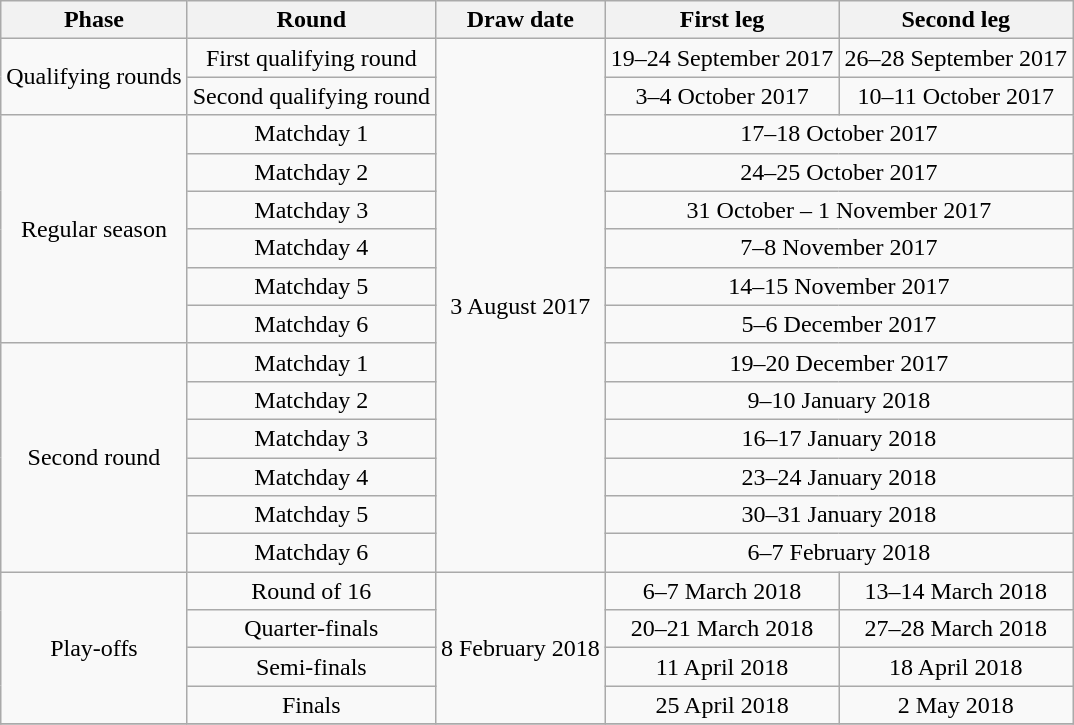<table class="wikitable" style="text-align:center">
<tr>
<th>Phase</th>
<th>Round</th>
<th>Draw date</th>
<th>First leg</th>
<th>Second leg</th>
</tr>
<tr>
<td rowspan=2>Qualifying rounds</td>
<td>First qualifying round</td>
<td rowspan=14>3 August 2017</td>
<td>19–24 September 2017</td>
<td>26–28 September 2017</td>
</tr>
<tr>
<td>Second qualifying round</td>
<td>3–4 October 2017</td>
<td>10–11 October 2017</td>
</tr>
<tr>
<td rowspan=6>Regular season</td>
<td>Matchday 1</td>
<td colspan=2>17–18 October 2017</td>
</tr>
<tr>
<td>Matchday 2</td>
<td colspan=2>24–25 October 2017</td>
</tr>
<tr>
<td>Matchday 3</td>
<td colspan=2>31 October  – 1 November 2017</td>
</tr>
<tr>
<td>Matchday 4</td>
<td colspan=2>7–8 November 2017</td>
</tr>
<tr>
<td>Matchday 5</td>
<td colspan=2>14–15 November 2017</td>
</tr>
<tr>
<td>Matchday 6</td>
<td colspan=2>5–6 December 2017</td>
</tr>
<tr>
<td rowspan=6>Second round</td>
<td>Matchday 1</td>
<td colspan=2>19–20 December 2017</td>
</tr>
<tr>
<td>Matchday 2</td>
<td colspan=2>9–10 January 2018</td>
</tr>
<tr>
<td>Matchday 3</td>
<td colspan=2>16–17 January 2018</td>
</tr>
<tr>
<td>Matchday 4</td>
<td colspan=2>23–24 January 2018</td>
</tr>
<tr>
<td>Matchday 5</td>
<td colspan=2>30–31 January 2018</td>
</tr>
<tr>
<td>Matchday 6</td>
<td colspan=2>6–7 February 2018</td>
</tr>
<tr>
<td rowspan=4>Play-offs</td>
<td>Round of 16</td>
<td rowspan=4>8 February 2018</td>
<td>6–7 March 2018</td>
<td>13–14 March 2018</td>
</tr>
<tr>
<td>Quarter-finals</td>
<td>20–21 March 2018</td>
<td>27–28 March 2018</td>
</tr>
<tr>
<td>Semi-finals</td>
<td>11 April 2018</td>
<td>18 April 2018</td>
</tr>
<tr>
<td>Finals</td>
<td>25 April 2018</td>
<td>2 May 2018</td>
</tr>
<tr>
</tr>
</table>
